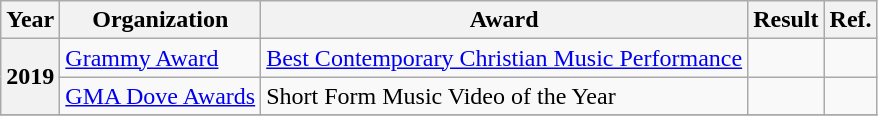<table class="wikitable plainrowheaders">
<tr>
<th>Year</th>
<th>Organization</th>
<th>Award</th>
<th>Result</th>
<th>Ref.</th>
</tr>
<tr>
<th rowspan="2" scope="row">2019</th>
<td><a href='#'>Grammy Award</a></td>
<td><a href='#'>Best Contemporary Christian Music Performance</a></td>
<td></td>
<td rowspan="1"></td>
</tr>
<tr>
<td rowspan="1"><a href='#'>GMA Dove Awards</a></td>
<td>Short Form Music Video of the Year</td>
<td></td>
<td rowspan="1"></td>
</tr>
<tr>
</tr>
</table>
